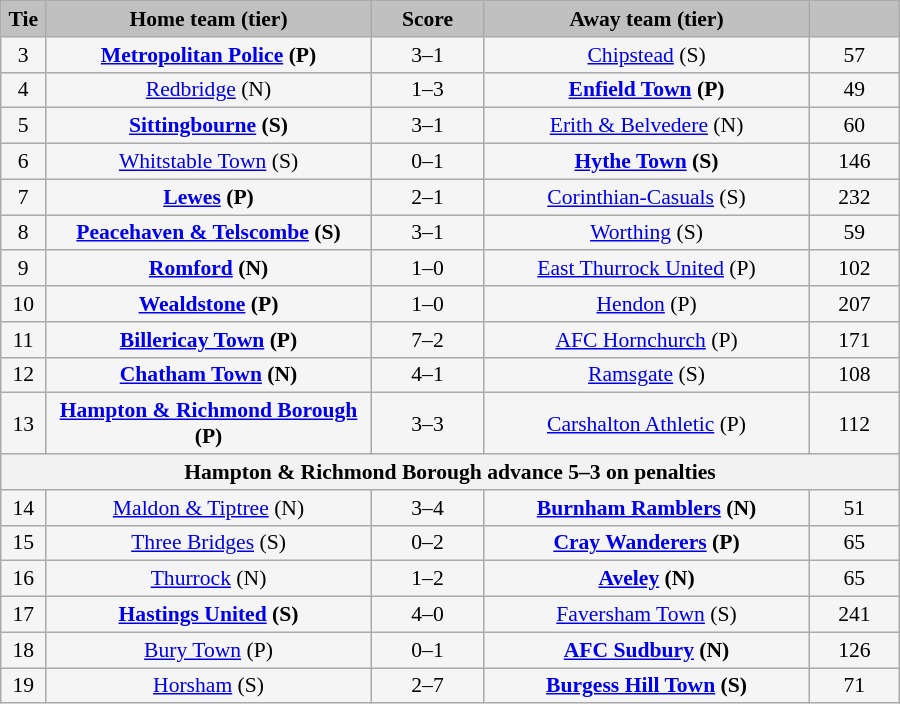<table class="wikitable" style="width: 600px; background:WhiteSmoke; text-align:center; font-size:90%">
<tr>
<td scope="col" style="width:  5.00%; background:silver;"><strong>Tie</strong></td>
<td scope="col" style="width: 36.25%; background:silver;"><strong>Home team (tier)</strong></td>
<td scope="col" style="width: 12.50%; background:silver;"><strong>Score</strong></td>
<td scope="col" style="width: 36.25%; background:silver;"><strong>Away team (tier)</strong></td>
<td scope="col" style="width: 10.00%; background:silver;"><strong></strong></td>
</tr>
<tr>
<td>3</td>
<td><strong><a href='#'>Metropolitan Police</a> (P)</strong></td>
<td>3–1</td>
<td><a href='#'>Chipstead</a> (S)</td>
<td>57</td>
</tr>
<tr>
<td>4</td>
<td><a href='#'>Redbridge</a> (N)</td>
<td>1–3</td>
<td><strong><a href='#'>Enfield Town</a> (P)</strong></td>
<td>49</td>
</tr>
<tr>
<td>5</td>
<td><strong><a href='#'>Sittingbourne</a> (S)</strong></td>
<td>3–1</td>
<td><a href='#'>Erith & Belvedere</a> (N)</td>
<td>60</td>
</tr>
<tr>
<td>6</td>
<td><a href='#'>Whitstable Town</a> (S)</td>
<td>0–1</td>
<td><strong><a href='#'>Hythe Town</a> (S)</strong></td>
<td>146</td>
</tr>
<tr>
<td>7</td>
<td><strong><a href='#'>Lewes</a> (P)</strong></td>
<td>2–1</td>
<td><a href='#'>Corinthian-Casuals</a> (S)</td>
<td>232</td>
</tr>
<tr>
<td>8</td>
<td><strong><a href='#'>Peacehaven & Telscombe</a> (S)</strong></td>
<td>3–1</td>
<td><a href='#'>Worthing</a> (S)</td>
<td>59</td>
</tr>
<tr>
<td>9</td>
<td><strong><a href='#'>Romford</a> (N)</strong></td>
<td>1–0</td>
<td><a href='#'>East Thurrock United</a> (P)</td>
<td>102</td>
</tr>
<tr>
<td>10</td>
<td><strong><a href='#'>Wealdstone</a> (P)</strong></td>
<td>1–0</td>
<td><a href='#'>Hendon</a> (P)</td>
<td>207</td>
</tr>
<tr>
<td>11</td>
<td><strong><a href='#'>Billericay Town</a> (P)</strong></td>
<td>7–2</td>
<td><a href='#'>AFC Hornchurch</a> (P)</td>
<td>171</td>
</tr>
<tr>
<td>12</td>
<td><strong><a href='#'>Chatham Town</a> (N)</strong></td>
<td>4–1</td>
<td><a href='#'>Ramsgate</a> (S)</td>
<td>108</td>
</tr>
<tr>
<td>13</td>
<td><strong><a href='#'>Hampton & Richmond Borough</a> (P)</strong></td>
<td>3–3</td>
<td><a href='#'>Carshalton Athletic</a> (P)</td>
<td>112</td>
</tr>
<tr>
<th colspan="5">Hampton & Richmond Borough advance 5–3 on penalties</th>
</tr>
<tr>
<td>14</td>
<td><a href='#'>Maldon & Tiptree</a> (N)</td>
<td>3–4</td>
<td><strong><a href='#'>Burnham Ramblers</a> (N)</strong></td>
<td>51</td>
</tr>
<tr>
<td>15</td>
<td><a href='#'>Three Bridges</a> (S)</td>
<td>0–2</td>
<td><strong><a href='#'>Cray Wanderers</a> (P)</strong></td>
<td>65</td>
</tr>
<tr>
<td>16</td>
<td><a href='#'>Thurrock</a> (N)</td>
<td>1–2</td>
<td><strong><a href='#'>Aveley</a> (N)</strong></td>
<td>65</td>
</tr>
<tr>
<td>17</td>
<td><strong><a href='#'>Hastings United</a> (S)</strong></td>
<td>4–0</td>
<td><a href='#'>Faversham Town</a> (S)</td>
<td>241</td>
</tr>
<tr>
<td>18</td>
<td><a href='#'>Bury Town</a> (P)</td>
<td>0–1</td>
<td><strong><a href='#'>AFC Sudbury</a> (N)</strong></td>
<td>126</td>
</tr>
<tr>
<td>19</td>
<td><a href='#'>Horsham</a> (S)</td>
<td>2–7</td>
<td><strong><a href='#'>Burgess Hill Town</a> (S)</strong></td>
<td>71</td>
</tr>
</table>
